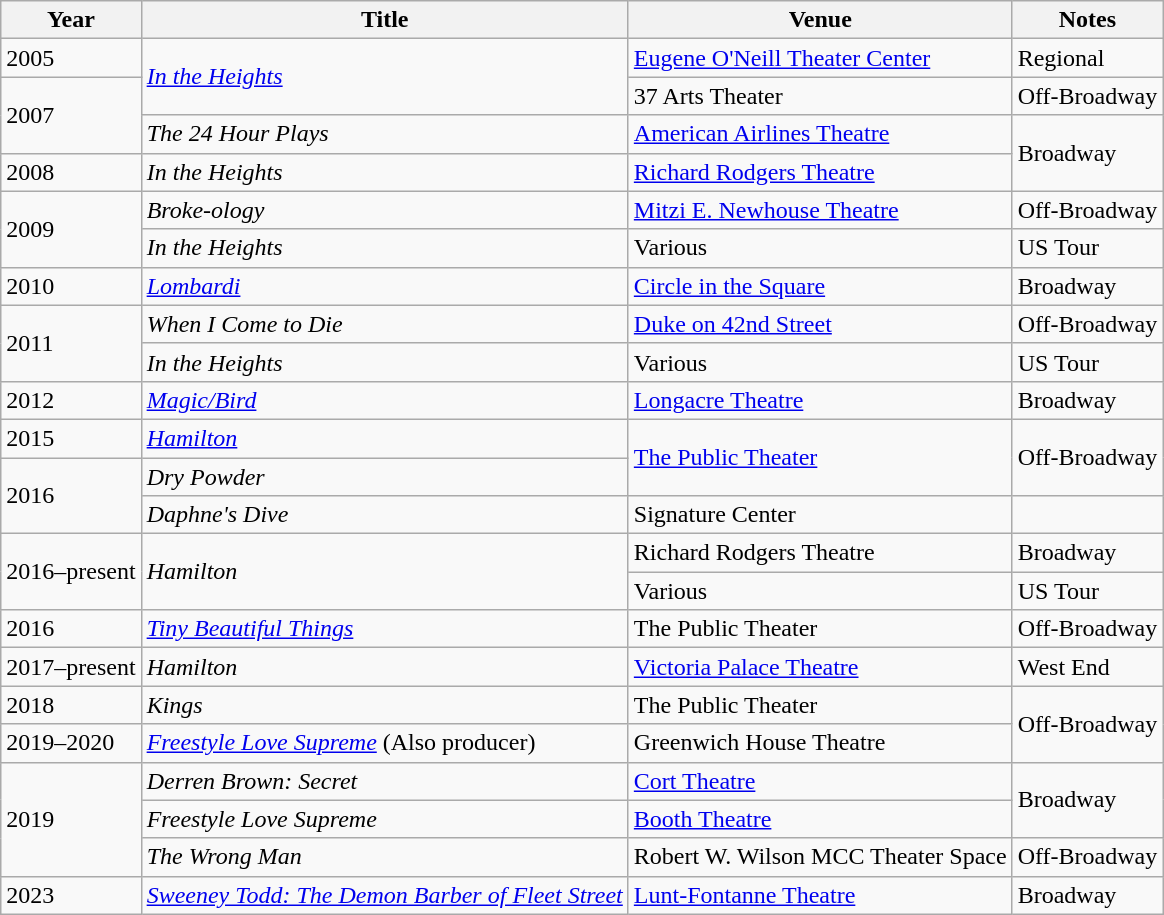<table class="wikitable">
<tr>
<th>Year</th>
<th>Title</th>
<th>Venue</th>
<th>Notes</th>
</tr>
<tr>
<td>2005</td>
<td rowspan="2"><em><a href='#'>In the Heights</a></em></td>
<td><a href='#'>Eugene O'Neill Theater Center</a></td>
<td>Regional</td>
</tr>
<tr>
<td rowspan="2">2007</td>
<td>37 Arts Theater</td>
<td>Off-Broadway</td>
</tr>
<tr>
<td><em>The 24 Hour Plays</em></td>
<td><a href='#'>American Airlines Theatre</a></td>
<td rowspan="2">Broadway</td>
</tr>
<tr>
<td>2008</td>
<td><em>In the Heights</em></td>
<td><a href='#'>Richard Rodgers Theatre</a></td>
</tr>
<tr>
<td rowspan="2">2009</td>
<td><em>Broke-ology</em></td>
<td><a href='#'>Mitzi E. Newhouse Theatre</a></td>
<td>Off-Broadway</td>
</tr>
<tr>
<td><em>In the Heights</em></td>
<td>Various</td>
<td>US Tour</td>
</tr>
<tr>
<td>2010</td>
<td><a href='#'><em>Lombardi</em></a></td>
<td><a href='#'>Circle in the Square</a></td>
<td>Broadway</td>
</tr>
<tr>
<td rowspan="2">2011</td>
<td><em>When I Come to Die</em></td>
<td><a href='#'>Duke on 42nd Street</a></td>
<td>Off-Broadway</td>
</tr>
<tr>
<td><em>In the Heights</em></td>
<td>Various</td>
<td>US Tour</td>
</tr>
<tr>
<td>2012</td>
<td><em><a href='#'>Magic/Bird</a></em></td>
<td><a href='#'>Longacre Theatre</a></td>
<td>Broadway</td>
</tr>
<tr>
<td>2015</td>
<td><em><a href='#'>Hamilton</a></em></td>
<td rowspan="2"><a href='#'>The Public Theater</a></td>
<td rowspan="2">Off-Broadway</td>
</tr>
<tr>
<td rowspan="2">2016</td>
<td><em>Dry Powder</em></td>
</tr>
<tr>
<td><em>Daphne's Dive</em></td>
<td>Signature Center</td>
<td></td>
</tr>
<tr>
<td rowspan="2">2016–present</td>
<td rowspan="2"><em>Hamilton</em></td>
<td>Richard Rodgers Theatre</td>
<td>Broadway</td>
</tr>
<tr>
<td>Various</td>
<td>US Tour</td>
</tr>
<tr>
<td>2016</td>
<td><em><a href='#'>Tiny Beautiful Things</a></em></td>
<td>The Public Theater</td>
<td>Off-Broadway</td>
</tr>
<tr>
<td>2017–present</td>
<td><em>Hamilton</em></td>
<td><a href='#'>Victoria Palace Theatre</a></td>
<td>West End</td>
</tr>
<tr>
<td>2018</td>
<td><em>Kings</em></td>
<td>The Public Theater</td>
<td rowspan="2">Off-Broadway</td>
</tr>
<tr>
<td>2019–2020</td>
<td><em><a href='#'>Freestyle Love Supreme</a></em> (Also producer)</td>
<td>Greenwich House Theatre</td>
</tr>
<tr>
<td rowspan="3">2019</td>
<td><em>Derren Brown: Secret</em></td>
<td><a href='#'>Cort Theatre</a></td>
<td rowspan="2">Broadway</td>
</tr>
<tr>
<td><em>Freestyle Love Supreme</em></td>
<td><a href='#'>Booth Theatre</a></td>
</tr>
<tr>
<td><em>The Wrong Man</em></td>
<td>Robert W. Wilson MCC Theater Space</td>
<td>Off-Broadway</td>
</tr>
<tr>
<td>2023</td>
<td><em><a href='#'>Sweeney Todd: The Demon Barber of Fleet Street</a></em></td>
<td><a href='#'>Lunt-Fontanne Theatre</a></td>
<td>Broadway</td>
</tr>
</table>
